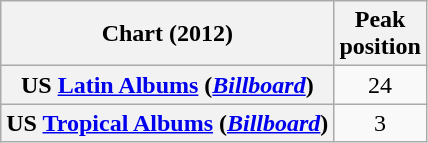<table class="wikitable sortable plainrowheaders">
<tr>
<th>Chart (2012)</th>
<th>Peak<br>position</th>
</tr>
<tr>
<th scope="row">US <a href='#'>Latin Albums</a> (<em><a href='#'>Billboard</a></em>)</th>
<td style="text-align:center;">24</td>
</tr>
<tr>
<th scope="row">US <a href='#'>Tropical Albums</a> (<em><a href='#'>Billboard</a></em>)</th>
<td style="text-align:center;">3</td>
</tr>
</table>
